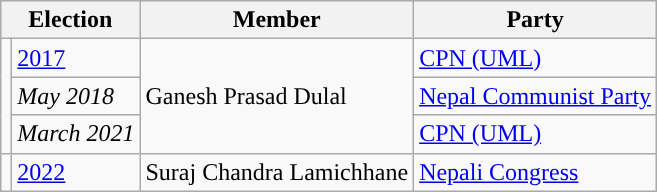<table class="wikitable">
<tr>
<th colspan="2">Election</th>
<th>Member</th>
<th>Party</th>
</tr>
<tr>
<td rowspan="3" style="background-color:"></td>
<td><a href='#'>2017</a></td>
<td rowspan="3">Ganesh Prasad Dulal</td>
<td><a href='#'>CPN (UML)</a></td>
</tr>
<tr>
<td><em>May 2018</em></td>
<td><a href='#'>Nepal Communist Party</a></td>
</tr>
<tr>
<td><em>March 2021</em></td>
<td><a href='#'>CPN (UML)</a></td>
</tr>
<tr>
<td style="background-color:"></td>
<td><a href='#'>2022</a></td>
<td>Suraj Chandra Lamichhane</td>
<td><a href='#'>Nepali Congress</a></td>
</tr>
</table>
